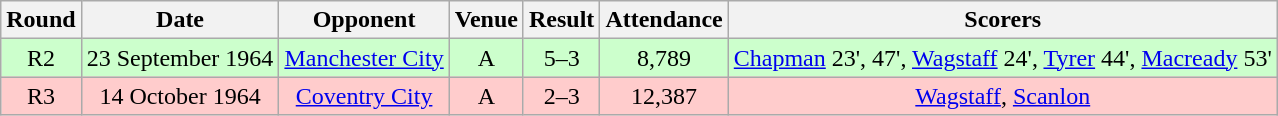<table class="wikitable" style="font-size:100%; text-align:center">
<tr>
<th>Round</th>
<th>Date</th>
<th>Opponent</th>
<th>Venue</th>
<th>Result</th>
<th>Attendance</th>
<th>Scorers</th>
</tr>
<tr style="background-color: #CCFFCC;">
<td>R2</td>
<td>23 September 1964</td>
<td><a href='#'>Manchester City</a></td>
<td>A</td>
<td>5–3</td>
<td>8,789</td>
<td><a href='#'>Chapman</a> 23', 47', <a href='#'>Wagstaff</a> 24', <a href='#'>Tyrer</a> 44', <a href='#'>Macready</a> 53'</td>
</tr>
<tr style="background-color: #FFCCCC;">
<td>R3</td>
<td>14 October 1964</td>
<td><a href='#'>Coventry City</a></td>
<td>A</td>
<td>2–3</td>
<td>12,387</td>
<td><a href='#'>Wagstaff</a>, <a href='#'>Scanlon</a></td>
</tr>
</table>
